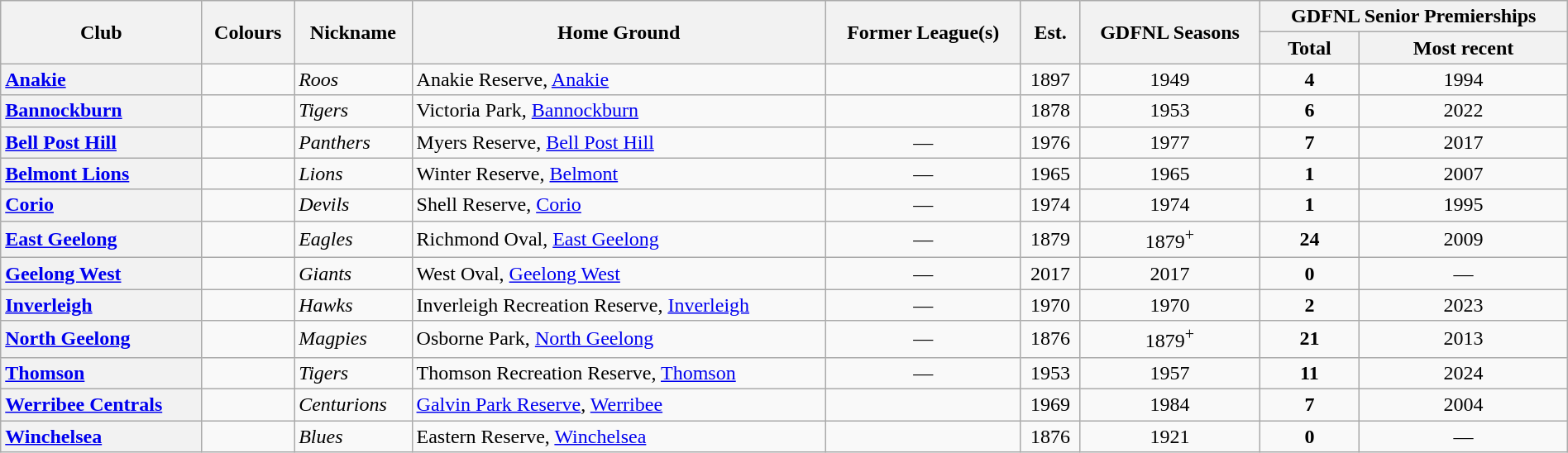<table class="wikitable sortable mw-collapsible mw-collapsed" style="text-align:center; width:100%">
<tr>
<th rowspan="2">Club</th>
<th rowspan="2" class="unsortable">Colours</th>
<th rowspan="2">Nickname</th>
<th rowspan="2">Home Ground</th>
<th rowspan="2" class="unsortable">Former League(s)</th>
<th rowspan="2">Est.</th>
<th rowspan="2">GDFNL Seasons</th>
<th colspan="2">GDFNL Senior Premierships</th>
</tr>
<tr>
<th data-sort-type="number">Total</th>
<th>Most recent</th>
</tr>
<tr>
<th style="text-align:left"><a href='#'>Anakie</a></th>
<td></td>
<td align="left"><em>Roos</em></td>
<td align="left">Anakie Reserve, <a href='#'>Anakie</a></td>
<td></td>
<td>1897</td>
<td>1949</td>
<td><strong>4</strong></td>
<td>1994</td>
</tr>
<tr>
<th style="text-align:left"><a href='#'>Bannockburn</a></th>
<td></td>
<td align="left"><em>Tigers</em></td>
<td align="left">Victoria Park, <a href='#'>Bannockburn</a></td>
<td></td>
<td>1878</td>
<td>1953</td>
<td><strong>6</strong></td>
<td>2022</td>
</tr>
<tr>
<th style="text-align:left"><a href='#'>Bell Post Hill</a></th>
<td></td>
<td align="left"><em>Panthers</em></td>
<td align="left">Myers Reserve, <a href='#'>Bell Post Hill</a></td>
<td>—</td>
<td>1976</td>
<td>1977</td>
<td><strong>7</strong></td>
<td>2017</td>
</tr>
<tr>
<th style="text-align:left"><a href='#'>Belmont Lions</a></th>
<td></td>
<td align="left"><em>Lions</em></td>
<td align="left">Winter Reserve, <a href='#'>Belmont</a></td>
<td>—</td>
<td>1965</td>
<td>1965</td>
<td><strong>1</strong></td>
<td>2007</td>
</tr>
<tr>
<th style="text-align:left"><a href='#'>Corio</a></th>
<td></td>
<td align="left"><em>Devils</em></td>
<td align="left">Shell Reserve, <a href='#'>Corio</a></td>
<td>—</td>
<td>1974</td>
<td>1974</td>
<td><strong>1</strong></td>
<td>1995</td>
</tr>
<tr>
<th style="text-align:left"><a href='#'>East Geelong</a></th>
<td></td>
<td align="left"><em>Eagles</em></td>
<td align="left">Richmond Oval, <a href='#'>East Geelong</a></td>
<td>—</td>
<td>1879</td>
<td>1879<sup>+</sup></td>
<td><strong>24</strong></td>
<td>2009</td>
</tr>
<tr>
<th style="text-align:left"><a href='#'>Geelong West</a></th>
<td></td>
<td align="left"><em>Giants</em></td>
<td align="left">West Oval, <a href='#'>Geelong West</a></td>
<td>—</td>
<td>2017</td>
<td>2017</td>
<td><strong>0</strong></td>
<td>—</td>
</tr>
<tr>
<th style="text-align:left"><a href='#'>Inverleigh</a></th>
<td></td>
<td align="left"><em>Hawks</em></td>
<td align="left">Inverleigh Recreation Reserve, <a href='#'>Inverleigh</a></td>
<td>—</td>
<td>1970</td>
<td>1970</td>
<td><strong>2</strong></td>
<td>2023</td>
</tr>
<tr>
<th style="text-align:left"><a href='#'>North Geelong</a></th>
<td></td>
<td align="left"><em>Magpies</em></td>
<td align="left">Osborne Park, <a href='#'>North Geelong</a></td>
<td>—</td>
<td>1876</td>
<td>1879<sup>+</sup></td>
<td><strong>21</strong></td>
<td>2013</td>
</tr>
<tr>
<th style="text-align:left"><a href='#'>Thomson</a></th>
<td></td>
<td align="left"><em>Tigers</em></td>
<td align="left">Thomson Recreation Reserve, <a href='#'>Thomson</a></td>
<td>—</td>
<td>1953</td>
<td>1957</td>
<td><strong>11</strong></td>
<td>2024</td>
</tr>
<tr>
<th style="text-align:left"><a href='#'>Werribee Centrals</a></th>
<td></td>
<td align="left"><em>Centurions</em></td>
<td align="left"><a href='#'>Galvin Park Reserve</a>, <a href='#'>Werribee</a></td>
<td></td>
<td>1969</td>
<td>1984</td>
<td><strong>7</strong></td>
<td>2004</td>
</tr>
<tr>
<th style="text-align:left"><a href='#'>Winchelsea</a></th>
<td></td>
<td align="left"><em>Blues</em></td>
<td align="left">Eastern Reserve, <a href='#'>Winchelsea</a></td>
<td></td>
<td>1876</td>
<td>1921</td>
<td><strong>0</strong></td>
<td>—</td>
</tr>
</table>
